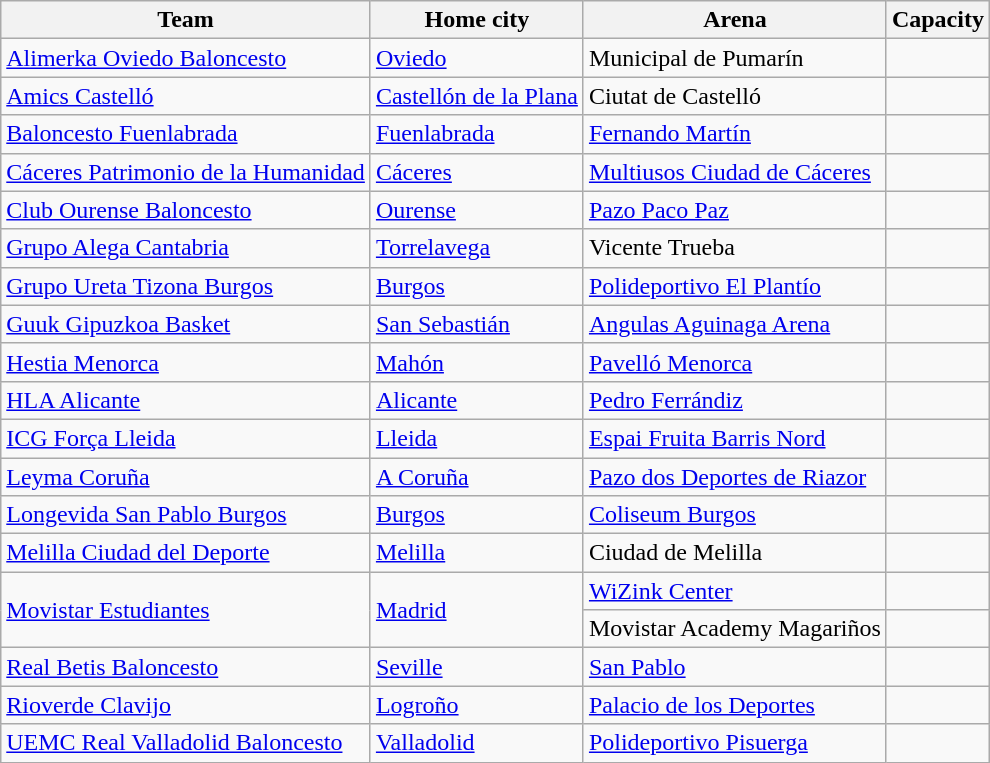<table class="wikitable sortable">
<tr>
<th>Team</th>
<th>Home city</th>
<th>Arena</th>
<th>Capacity</th>
</tr>
<tr>
<td><a href='#'>Alimerka Oviedo Baloncesto</a></td>
<td><a href='#'>Oviedo</a></td>
<td>Municipal de Pumarín</td>
<td style="text-align:center"></td>
</tr>
<tr>
<td><a href='#'>Amics Castelló</a></td>
<td><a href='#'>Castellón de la Plana</a></td>
<td>Ciutat de Castelló</td>
<td style="text-align:center"></td>
</tr>
<tr>
<td><a href='#'>Baloncesto Fuenlabrada</a></td>
<td><a href='#'>Fuenlabrada</a></td>
<td><a href='#'>Fernando Martín</a></td>
<td style="text-align:center"></td>
</tr>
<tr>
<td><a href='#'>Cáceres Patrimonio de la Humanidad</a></td>
<td><a href='#'>Cáceres</a></td>
<td><a href='#'>Multiusos Ciudad de Cáceres</a></td>
<td style="text-align:center"></td>
</tr>
<tr>
<td><a href='#'>Club Ourense Baloncesto</a></td>
<td><a href='#'>Ourense</a></td>
<td><a href='#'>Pazo Paco Paz</a></td>
<td style="text-align:center"></td>
</tr>
<tr>
<td><a href='#'>Grupo Alega Cantabria</a></td>
<td><a href='#'>Torrelavega</a></td>
<td>Vicente Trueba</td>
<td style="text-align:center"></td>
</tr>
<tr>
<td><a href='#'>Grupo Ureta Tizona Burgos</a></td>
<td><a href='#'>Burgos</a></td>
<td><a href='#'>Polideportivo El Plantío</a></td>
<td style="text-align:center"></td>
</tr>
<tr>
<td><a href='#'>Guuk Gipuzkoa Basket</a></td>
<td><a href='#'>San Sebastián</a></td>
<td><a href='#'>Angulas Aguinaga Arena</a></td>
<td style="text-align:center"></td>
</tr>
<tr>
<td><a href='#'>Hestia Menorca</a></td>
<td><a href='#'>Mahón</a></td>
<td><a href='#'>Pavelló Menorca</a></td>
<td style="text-align:center"></td>
</tr>
<tr>
<td><a href='#'>HLA Alicante</a></td>
<td><a href='#'>Alicante</a></td>
<td><a href='#'>Pedro Ferrándiz</a></td>
<td style="text-align:center"></td>
</tr>
<tr>
<td><a href='#'>ICG Força Lleida</a></td>
<td><a href='#'>Lleida</a></td>
<td><a href='#'>Espai Fruita Barris Nord</a></td>
<td style="text-align:center"></td>
</tr>
<tr>
<td><a href='#'>Leyma Coruña</a></td>
<td><a href='#'>A Coruña</a></td>
<td><a href='#'>Pazo dos Deportes de Riazor</a></td>
<td style="text-align:center"></td>
</tr>
<tr>
<td><a href='#'>Longevida San Pablo Burgos</a></td>
<td><a href='#'>Burgos</a></td>
<td><a href='#'>Coliseum Burgos</a></td>
<td style="text-align:center"></td>
</tr>
<tr>
<td><a href='#'>Melilla Ciudad del Deporte</a></td>
<td><a href='#'>Melilla</a></td>
<td>Ciudad de Melilla</td>
<td style="text-align:center"></td>
</tr>
<tr>
<td rowspan="2"><a href='#'>Movistar Estudiantes</a></td>
<td rowspan="2"><a href='#'>Madrid</a></td>
<td><a href='#'>WiZink Center</a></td>
<td style="text-align:center"></td>
</tr>
<tr>
<td>Movistar Academy Magariños</td>
<td style="text-align:center"></td>
</tr>
<tr>
<td><a href='#'>Real Betis Baloncesto</a></td>
<td><a href='#'>Seville</a></td>
<td><a href='#'>San Pablo</a></td>
<td style="text-align:center"></td>
</tr>
<tr>
<td><a href='#'>Rioverde Clavijo</a></td>
<td><a href='#'>Logroño</a></td>
<td><a href='#'>Palacio de los Deportes</a></td>
<td style="text-align:center"></td>
</tr>
<tr>
<td><a href='#'>UEMC Real Valladolid Baloncesto</a></td>
<td><a href='#'>Valladolid</a></td>
<td><a href='#'>Polideportivo Pisuerga</a></td>
<td style="text-align:center"></td>
</tr>
</table>
